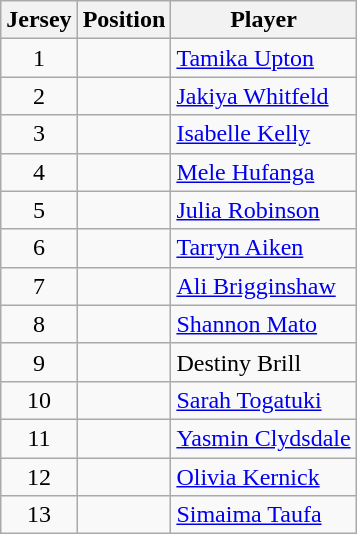<table class="wikitable" style="text-align:center;">
<tr>
<th>Jersey</th>
<th>Position</th>
<th>Player</th>
</tr>
<tr align=left>
<td align=center>1</td>
<td align=center></td>
<td> <a href='#'>Tamika Upton</a></td>
</tr>
<tr align=left>
<td align=center>2</td>
<td align=center></td>
<td> <a href='#'>Jakiya Whitfeld</a></td>
</tr>
<tr align=left>
<td align=center>3</td>
<td align=center></td>
<td> <a href='#'>Isabelle Kelly</a></td>
</tr>
<tr align=left>
<td align=center>4</td>
<td align=center></td>
<td> <a href='#'>Mele Hufanga</a></td>
</tr>
<tr align=left>
<td align=center>5</td>
<td align=center></td>
<td> <a href='#'>Julia Robinson</a></td>
</tr>
<tr align=left>
<td align=center>6</td>
<td align=center></td>
<td> <a href='#'>Tarryn Aiken</a></td>
</tr>
<tr align=left>
<td align=center>7</td>
<td align=center></td>
<td> <a href='#'>Ali Brigginshaw</a></td>
</tr>
<tr align=left>
<td align=center>8</td>
<td align=center></td>
<td> <a href='#'>Shannon Mato</a></td>
</tr>
<tr align=left>
<td align=center>9</td>
<td align=center></td>
<td> Destiny Brill</td>
</tr>
<tr align=left>
<td align=center>10</td>
<td align=center></td>
<td> <a href='#'>Sarah Togatuki</a></td>
</tr>
<tr align=left>
<td align=center>11</td>
<td align=center></td>
<td> <a href='#'>Yasmin Clydsdale</a></td>
</tr>
<tr align=left>
<td align=center>12</td>
<td align=center></td>
<td> <a href='#'>Olivia Kernick</a></td>
</tr>
<tr align=left>
<td align=center>13</td>
<td align=center></td>
<td> <a href='#'>Simaima Taufa</a></td>
</tr>
</table>
